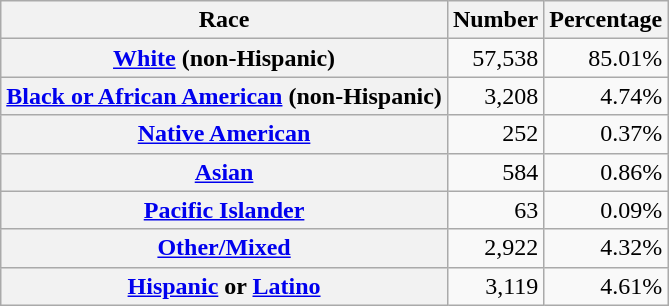<table class="wikitable" style="text-align:right">
<tr>
<th scope="col">Race</th>
<th scope="col">Number</th>
<th scope="col">Percentage</th>
</tr>
<tr>
<th scope="row"><a href='#'>White</a> (non-Hispanic)</th>
<td>57,538</td>
<td>85.01%</td>
</tr>
<tr>
<th scope="row"><a href='#'>Black or African American</a> (non-Hispanic)</th>
<td>3,208</td>
<td>4.74%</td>
</tr>
<tr>
<th scope="row"><a href='#'>Native American</a></th>
<td>252</td>
<td>0.37%</td>
</tr>
<tr>
<th scope="row"><a href='#'>Asian</a></th>
<td>584</td>
<td>0.86%</td>
</tr>
<tr>
<th scope="row"><a href='#'>Pacific Islander</a></th>
<td>63</td>
<td>0.09%</td>
</tr>
<tr>
<th scope="row"><a href='#'>Other/Mixed</a></th>
<td>2,922</td>
<td>4.32%</td>
</tr>
<tr>
<th scope="row"><a href='#'>Hispanic</a> or <a href='#'>Latino</a></th>
<td>3,119</td>
<td>4.61%</td>
</tr>
</table>
